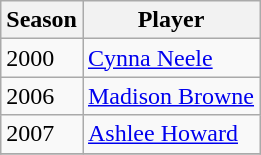<table class="wikitable collapsible">
<tr>
<th>Season</th>
<th>Player</th>
</tr>
<tr>
<td>2000</td>
<td><a href='#'>Cynna Neele</a></td>
</tr>
<tr>
<td>2006 </td>
<td><a href='#'>Madison Browne</a></td>
</tr>
<tr>
<td>2007 </td>
<td><a href='#'>Ashlee Howard</a></td>
</tr>
<tr>
</tr>
</table>
